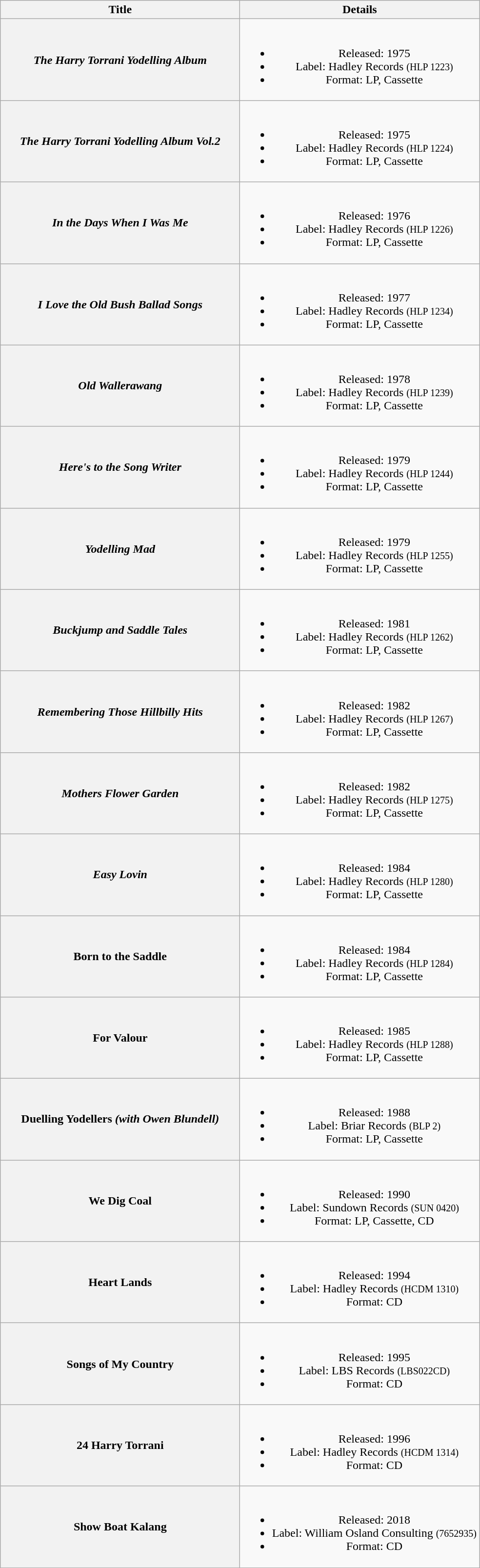<table class="wikitable plainrowheaders" style="text-align:center;" border="1">
<tr>
<th scope="col" style="width:20em;">Title</th>
<th scope="col" style="width:20em;">Details</th>
</tr>
<tr>
<th scope="row"><em>The Harry Torrani Yodelling Album</em></th>
<td><br><ul><li>Released: 1975</li><li>Label: Hadley Records <small>(HLP 1223)</small></li><li>Format: LP, Cassette</li></ul></td>
</tr>
<tr>
<th scope="row"><em>The Harry Torrani Yodelling Album Vol.2</em></th>
<td><br><ul><li>Released: 1975</li><li>Label: Hadley Records <small>(HLP 1224)</small></li><li>Format: LP, Cassette</li></ul></td>
</tr>
<tr>
<th scope="row"><em>In the Days When I Was Me </em></th>
<td><br><ul><li>Released: 1976</li><li>Label: Hadley Records <small>(HLP 1226)</small></li><li>Format: LP, Cassette</li></ul></td>
</tr>
<tr>
<th scope="row"><em>I Love the Old Bush Ballad Songs</em></th>
<td><br><ul><li>Released: 1977</li><li>Label: Hadley Records <small>(HLP 1234)</small></li><li>Format: LP, Cassette</li></ul></td>
</tr>
<tr>
<th scope="row"><em>Old Wallerawang</em></th>
<td><br><ul><li>Released: 1978</li><li>Label: Hadley Records <small>(HLP 1239)</small></li><li>Format: LP, Cassette</li></ul></td>
</tr>
<tr>
<th scope="row"><em>Here's to the Song Writer</em></th>
<td><br><ul><li>Released: 1979</li><li>Label: Hadley Records <small>(HLP 1244)</small></li><li>Format: LP, Cassette</li></ul></td>
</tr>
<tr>
<th scope="row"><em>Yodelling Mad</em></th>
<td><br><ul><li>Released: 1979</li><li>Label: Hadley Records <small>(HLP 1255)</small></li><li>Format: LP, Cassette</li></ul></td>
</tr>
<tr>
<th scope="row"><em>Buckjump and Saddle Tales</em></th>
<td><br><ul><li>Released: 1981</li><li>Label: Hadley Records <small>(HLP 1262)</small></li><li>Format: LP, Cassette</li></ul></td>
</tr>
<tr>
<th scope="row"><em>Remembering Those Hillbilly Hits</em></th>
<td><br><ul><li>Released: 1982</li><li>Label: Hadley Records <small>(HLP 1267)</small></li><li>Format: LP, Cassette</li></ul></td>
</tr>
<tr>
<th scope="row"><em>Mothers Flower Garden</em></th>
<td><br><ul><li>Released: 1982</li><li>Label: Hadley Records <small>(HLP 1275)</small></li><li>Format: LP, Cassette</li></ul></td>
</tr>
<tr>
<th scope="row"><em>Easy Lovin<strong></th>
<td><br><ul><li>Released: 1984</li><li>Label: Hadley Records <small>(HLP 1280)</small></li><li>Format: LP, Cassette</li></ul></td>
</tr>
<tr>
<th scope="row"></em>Born to the Saddle<em></th>
<td><br><ul><li>Released: 1984</li><li>Label: Hadley Records <small>(HLP 1284)</small></li><li>Format: LP, Cassette</li></ul></td>
</tr>
<tr>
<th scope="row"></em>For Valour<em></th>
<td><br><ul><li>Released: 1985</li><li>Label: Hadley Records <small>(HLP 1288)</small></li><li>Format: LP, Cassette</li></ul></td>
</tr>
<tr>
<th scope="row"></em>Duelling Yodellers<em> (with Owen Blundell)</th>
<td><br><ul><li>Released: 1988</li><li>Label: Briar Records <small>(BLP 2)</small></li><li>Format: LP, Cassette</li></ul></td>
</tr>
<tr>
<th scope="row"></em>We Dig Coal<em></th>
<td><br><ul><li>Released: 1990</li><li>Label: Sundown Records <small>(SUN 0420)</small></li><li>Format: LP, Cassette, CD</li></ul></td>
</tr>
<tr>
<th scope="row"></em>Heart Lands<em></th>
<td><br><ul><li>Released: 1994</li><li>Label: Hadley Records <small>(HCDM 1310)</small></li><li>Format: CD</li></ul></td>
</tr>
<tr>
<th scope="row"></em>Songs of My Country<em></th>
<td><br><ul><li>Released: 1995</li><li>Label: LBS Records <small>(LBS022CD)</small></li><li>Format: CD</li></ul></td>
</tr>
<tr>
<th scope="row"></em>24 Harry Torrani<em></th>
<td><br><ul><li>Released: 1996</li><li>Label: Hadley Records <small>(HCDM 1314)</small></li><li>Format: CD</li></ul></td>
</tr>
<tr>
<th scope="row"></em>Show Boat Kalang<em></th>
<td><br><ul><li>Released: 2018</li><li>Label: William Osland Consulting <small>(7652935)</small></li><li>Format: CD</li></ul></td>
</tr>
</table>
